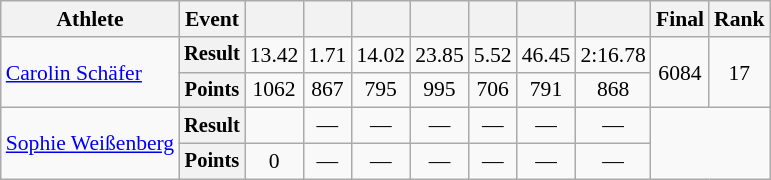<table class=wikitable style=font-size:90%;text-align:center>
<tr>
<th>Athlete</th>
<th>Event</th>
<th></th>
<th></th>
<th></th>
<th></th>
<th></th>
<th></th>
<th></th>
<th>Final</th>
<th>Rank</th>
</tr>
<tr>
<td rowspan=2 align=left><a href='#'>Carolin Schäfer</a></td>
<th style=font-size:95%>Result</th>
<td>13.42</td>
<td>1.71</td>
<td>14.02</td>
<td>23.85 <strong></strong></td>
<td>5.52</td>
<td>46.45</td>
<td>2:16.78 <strong></strong></td>
<td rowspan=2>6084 <strong></strong></td>
<td rowspan=2>17</td>
</tr>
<tr>
<th style=font-size:95%>Points</th>
<td>1062</td>
<td>867</td>
<td>795</td>
<td>995</td>
<td>706</td>
<td>791</td>
<td>868</td>
</tr>
<tr>
<td rowspan=2 align=left><a href='#'>Sophie Weißenberg</a></td>
<th style=font-size:95%>Result</th>
<td></td>
<td>—</td>
<td>—</td>
<td>—</td>
<td>—</td>
<td>—</td>
<td>—</td>
<td rowspan=2 colspan=2></td>
</tr>
<tr>
<th style=font-size:95%>Points</th>
<td>0</td>
<td>—</td>
<td>—</td>
<td>—</td>
<td>—</td>
<td>—</td>
<td>—</td>
</tr>
</table>
